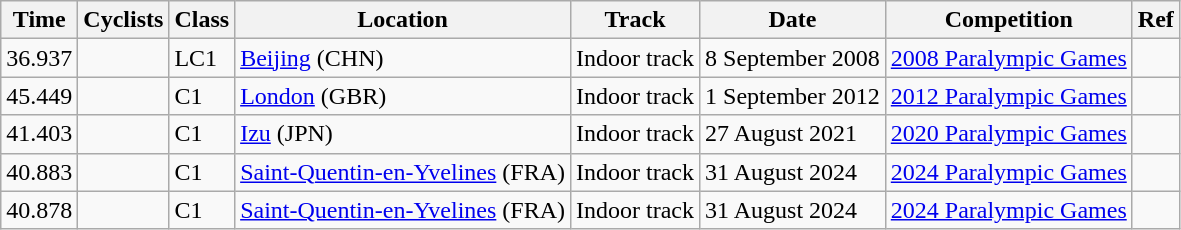<table class="wikitable">
<tr align="left">
<th>Time</th>
<th>Cyclists</th>
<th>Class</th>
<th>Location</th>
<th>Track</th>
<th>Date</th>
<th>Competition</th>
<th>Ref</th>
</tr>
<tr>
<td>36.937</td>
<td></td>
<td>LC1</td>
<td><a href='#'>Beijing</a> (CHN)</td>
<td>Indoor track</td>
<td>8 September 2008</td>
<td><a href='#'>2008 Paralympic Games</a></td>
<td></td>
</tr>
<tr>
<td>45.449</td>
<td></td>
<td>C1</td>
<td><a href='#'>London</a> (GBR)</td>
<td>Indoor track</td>
<td>1 September 2012</td>
<td><a href='#'>2012 Paralympic Games</a></td>
<td></td>
</tr>
<tr>
<td>41.403</td>
<td></td>
<td>C1</td>
<td><a href='#'>Izu</a> (JPN)</td>
<td>Indoor track</td>
<td>27 August 2021</td>
<td><a href='#'>2020 Paralympic Games</a></td>
<td></td>
</tr>
<tr>
<td>40.883</td>
<td></td>
<td>C1</td>
<td><a href='#'>Saint-Quentin-en-Yvelines</a> (FRA)</td>
<td>Indoor track</td>
<td>31 August 2024</td>
<td><a href='#'>2024 Paralympic Games</a></td>
<td></td>
</tr>
<tr>
<td>40.878</td>
<td></td>
<td>C1</td>
<td><a href='#'>Saint-Quentin-en-Yvelines</a> (FRA)</td>
<td>Indoor track</td>
<td>31 August 2024</td>
<td><a href='#'>2024 Paralympic Games</a></td>
<td></td>
</tr>
</table>
